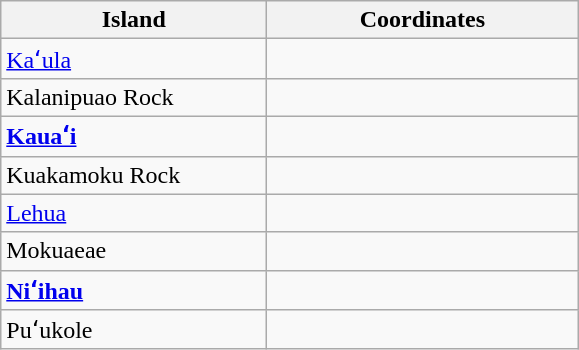<table class="wikitable sortable" style="text-align:center">
<tr>
<th width="170pt">Island</th>
<th width="200pt">Coordinates</th>
</tr>
<tr>
<td align="left"><a href='#'>Kaʻula</a></td>
<td></td>
</tr>
<tr>
<td align="left">Kalanipuao Rock</td>
<td></td>
</tr>
<tr>
<td align="left"><strong><a href='#'>Kauaʻi</a></strong></td>
<td><strong></strong></td>
</tr>
<tr>
<td align="left">Kuakamoku Rock</td>
<td></td>
</tr>
<tr>
<td align="left"><a href='#'>Lehua</a></td>
<td></td>
</tr>
<tr>
<td align="left">Mokuaeae</td>
<td></td>
</tr>
<tr>
<td align="left"><strong><a href='#'>Niʻihau</a></strong></td>
<td><strong></strong></td>
</tr>
<tr>
<td align="left">Puʻukole</td>
<td></td>
</tr>
</table>
